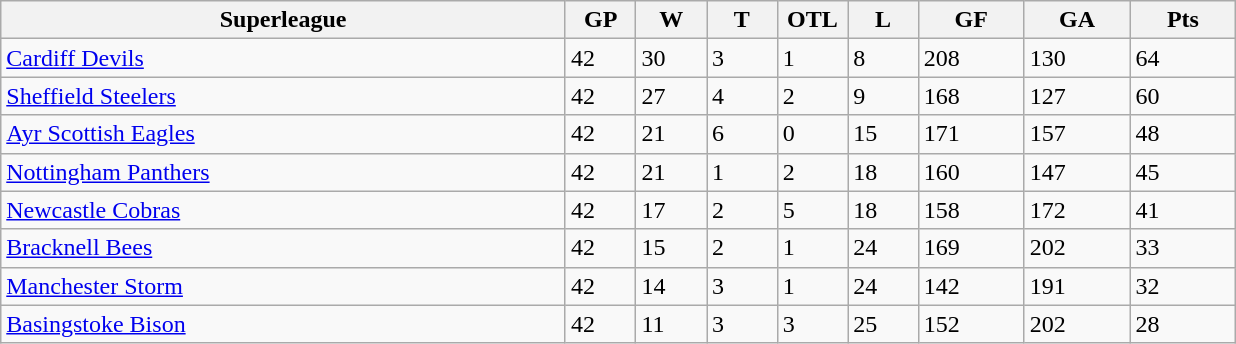<table class="wikitable">
<tr>
<th width="40%">Superleague</th>
<th width="5%">GP</th>
<th width="5%">W</th>
<th width="5%">T</th>
<th width="5%">OTL</th>
<th width="5%">L</th>
<th width="7.5%">GF</th>
<th width="7.5%">GA</th>
<th width="7.5%">Pts</th>
</tr>
<tr>
<td><a href='#'>Cardiff Devils</a></td>
<td>42</td>
<td>30</td>
<td>3</td>
<td>1</td>
<td>8</td>
<td>208</td>
<td>130</td>
<td>64</td>
</tr>
<tr>
<td><a href='#'>Sheffield Steelers</a></td>
<td>42</td>
<td>27</td>
<td>4</td>
<td>2</td>
<td>9</td>
<td>168</td>
<td>127</td>
<td>60</td>
</tr>
<tr>
<td><a href='#'>Ayr Scottish Eagles</a></td>
<td>42</td>
<td>21</td>
<td>6</td>
<td>0</td>
<td>15</td>
<td>171</td>
<td>157</td>
<td>48</td>
</tr>
<tr>
<td><a href='#'>Nottingham Panthers</a></td>
<td>42</td>
<td>21</td>
<td>1</td>
<td>2</td>
<td>18</td>
<td>160</td>
<td>147</td>
<td>45</td>
</tr>
<tr>
<td><a href='#'>Newcastle Cobras</a></td>
<td>42</td>
<td>17</td>
<td>2</td>
<td>5</td>
<td>18</td>
<td>158</td>
<td>172</td>
<td>41</td>
</tr>
<tr>
<td><a href='#'>Bracknell Bees</a></td>
<td>42</td>
<td>15</td>
<td>2</td>
<td>1</td>
<td>24</td>
<td>169</td>
<td>202</td>
<td>33</td>
</tr>
<tr>
<td><a href='#'>Manchester Storm</a></td>
<td>42</td>
<td>14</td>
<td>3</td>
<td>1</td>
<td>24</td>
<td>142</td>
<td>191</td>
<td>32</td>
</tr>
<tr>
<td><a href='#'>Basingstoke Bison</a></td>
<td>42</td>
<td>11</td>
<td>3</td>
<td>3</td>
<td>25</td>
<td>152</td>
<td>202</td>
<td>28</td>
</tr>
</table>
